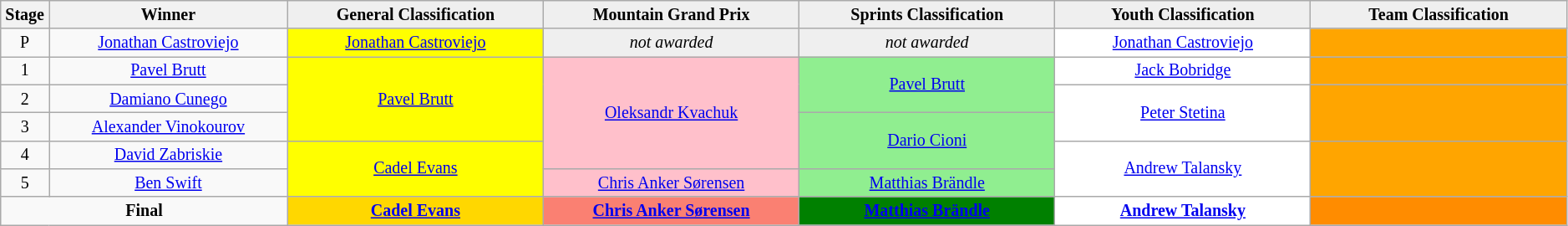<table class="wikitable" style="text-align: center; font-size:smaller;">
<tr>
<th width="1%">Stage</th>
<th width="14%">Winner</th>
<th style="background:#EFEFEF;" width="15%">General Classification<br></th>
<th style="background:#EFEFEF;" width="15%">Mountain Grand Prix<br></th>
<th style="background:#EFEFEF;" width="15%">Sprints Classification<br></th>
<th style="background:#EFEFEF;" width="15%">Youth Classification<br></th>
<th style="background:#EFEFEF;" width="15%">Team Classification</th>
</tr>
<tr>
<td>P</td>
<td><a href='#'>Jonathan Castroviejo</a></td>
<td style="background-color:yellow"><a href='#'>Jonathan Castroviejo</a></td>
<td style="background:#EFEFEF;"><em>not awarded</em></td>
<td style="background:#EFEFEF;"><em>not awarded</em></td>
<td style="background:white;"><a href='#'>Jonathan Castroviejo</a></td>
<td style="background:orange;"></td>
</tr>
<tr>
<td>1</td>
<td><a href='#'>Pavel Brutt</a></td>
<td style="background-color:yellow" rowspan=3><a href='#'>Pavel Brutt</a></td>
<td style="background:pink;" rowspan=4><a href='#'>Oleksandr Kvachuk</a></td>
<td style="background:lightgreen;" rowspan=2><a href='#'>Pavel Brutt</a></td>
<td style="background:white;"><a href='#'>Jack Bobridge</a></td>
<td style="background:orange;"></td>
</tr>
<tr>
<td>2</td>
<td><a href='#'>Damiano Cunego</a></td>
<td style="background:white;" rowspan=2><a href='#'>Peter Stetina</a></td>
<td style="background:orange;" rowspan=2></td>
</tr>
<tr>
<td>3</td>
<td><a href='#'>Alexander Vinokourov</a></td>
<td style="background:lightgreen;" rowspan=2><a href='#'>Dario Cioni</a></td>
</tr>
<tr>
<td>4</td>
<td><a href='#'>David Zabriskie</a></td>
<td style="background-color:yellow" rowspan=2><a href='#'>Cadel Evans</a></td>
<td style="background:white;" rowspan=2><a href='#'>Andrew Talansky</a></td>
<td style="background:orange;" rowspan=2></td>
</tr>
<tr>
<td>5</td>
<td><a href='#'>Ben Swift</a></td>
<td style="background:pink;"><a href='#'>Chris Anker Sørensen</a></td>
<td style="background:lightgreen;"><a href='#'>Matthias Brändle</a></td>
</tr>
<tr>
<td colspan="2"><strong>Final</strong><br></td>
<th style="background:gold;"><a href='#'>Cadel Evans</a></th>
<th style="background:salmon;"><a href='#'>Chris Anker Sørensen</a></th>
<th style="background:green;"><a href='#'>Matthias Brändle</a></th>
<th style="background:white;"><a href='#'>Andrew Talansky</a></th>
<th style="background:darkorange;"></th>
</tr>
</table>
